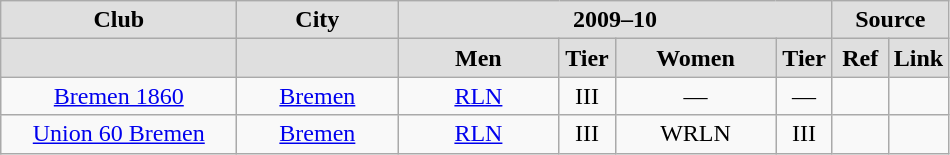<table class="wikitable">
<tr align="center"  bgcolor="#dfdfdf">
<td width="150"><strong>Club</strong></td>
<td width="100"><strong>City</strong></td>
<td width="200" colspan=4><strong>2009–10</strong></td>
<td colspan=2><strong>Source</strong></td>
</tr>
<tr align="center" bgcolor="#dfdfdf">
<td></td>
<td></td>
<td width="100"><strong>Men</strong></td>
<td width="30"><strong>Tier</strong></td>
<td width="100"><strong>Women</strong></td>
<td width="30"><strong>Tier</strong></td>
<td width="30"><strong>Ref</strong></td>
<td width="30"><strong>Link</strong></td>
</tr>
<tr align="center">
<td><a href='#'>Bremen 1860</a></td>
<td><a href='#'>Bremen</a></td>
<td><a href='#'>RLN</a></td>
<td>III</td>
<td>—</td>
<td>—</td>
<td></td>
<td></td>
</tr>
<tr align="center">
<td><a href='#'>Union 60 Bremen</a></td>
<td><a href='#'>Bremen</a></td>
<td><a href='#'>RLN</a></td>
<td>III</td>
<td>WRLN</td>
<td>III</td>
<td></td>
<td></td>
</tr>
</table>
